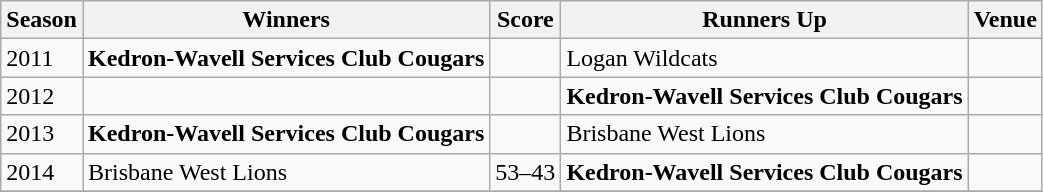<table class="wikitable collapsible">
<tr>
<th>Season</th>
<th>Winners</th>
<th>Score</th>
<th>Runners Up</th>
<th>Venue</th>
</tr>
<tr>
<td>2011</td>
<td><strong>Kedron-Wavell Services Club Cougars</strong></td>
<td></td>
<td>Logan Wildcats</td>
<td></td>
</tr>
<tr>
<td>2012</td>
<td></td>
<td></td>
<td><strong>Kedron-Wavell Services Club Cougars</strong></td>
<td></td>
</tr>
<tr>
<td>2013</td>
<td><strong>Kedron-Wavell Services Club Cougars</strong></td>
<td></td>
<td>Brisbane West Lions</td>
<td></td>
</tr>
<tr>
<td>2014</td>
<td>Brisbane West Lions</td>
<td>53–43</td>
<td><strong>Kedron-Wavell Services Club Cougars</strong></td>
<td></td>
</tr>
<tr>
</tr>
</table>
